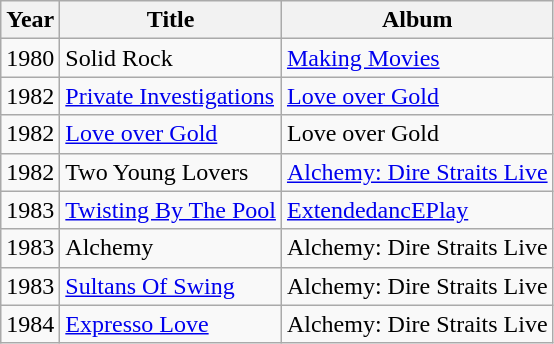<table class="wikitable">
<tr>
<th>Year</th>
<th>Title</th>
<th>Album</th>
</tr>
<tr>
<td>1980</td>
<td>Solid Rock</td>
<td><a href='#'>Making Movies</a></td>
</tr>
<tr>
<td>1982</td>
<td><a href='#'>Private Investigations</a></td>
<td><a href='#'>Love over Gold</a></td>
</tr>
<tr>
<td>1982</td>
<td><a href='#'>Love over Gold</a></td>
<td>Love over Gold</td>
</tr>
<tr>
<td>1982</td>
<td>Two Young Lovers</td>
<td><a href='#'>Alchemy: Dire Straits Live</a></td>
</tr>
<tr>
<td>1983</td>
<td><a href='#'>Twisting By The Pool</a></td>
<td><a href='#'>ExtendedancEPlay</a></td>
</tr>
<tr>
<td>1983</td>
<td>Alchemy</td>
<td>Alchemy: Dire Straits Live</td>
</tr>
<tr>
<td>1983</td>
<td><a href='#'>Sultans Of Swing</a></td>
<td>Alchemy: Dire Straits Live</td>
</tr>
<tr>
<td>1984</td>
<td><a href='#'>Expresso Love</a></td>
<td>Alchemy: Dire Straits Live</td>
</tr>
</table>
